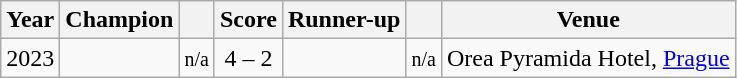<table class="wikitable sortable">
<tr>
<th>Year</th>
<th>Champion</th>
<th></th>
<th>Score</th>
<th>Runner-up</th>
<th></th>
<th>Venue</th>
</tr>
<tr>
<td>2023</td>
<td></td>
<td align=center><small><span>n/a</span></small></td>
<td align=center>4 – 2</td>
<td></td>
<td align=center><small><span>n/a</span></small></td>
<td>Orea Pyramida Hotel, <a href='#'>Prague</a></td>
</tr>
</table>
